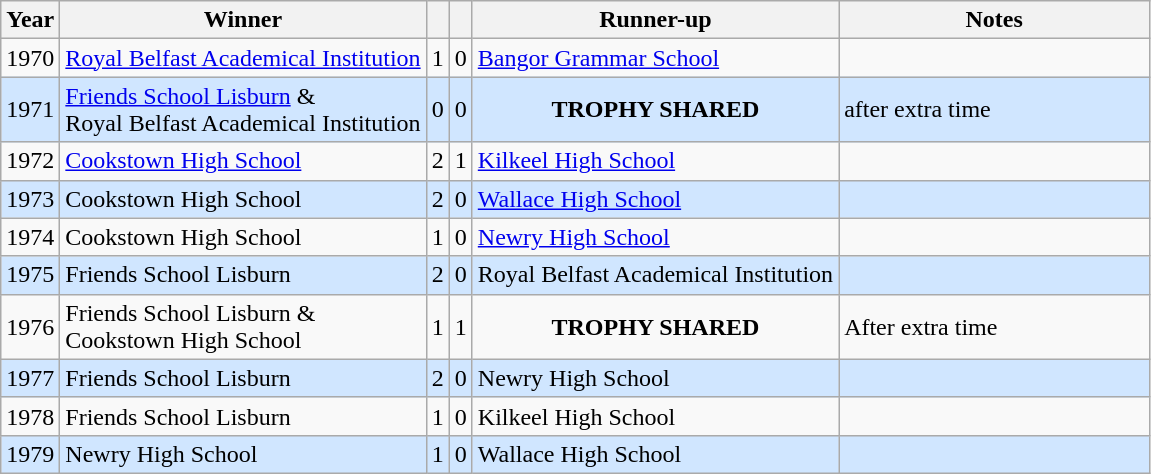<table class="wikitable">
<tr>
<th>Year</th>
<th>Winner</th>
<th></th>
<th></th>
<th>Runner-up</th>
<th width="200">Notes</th>
</tr>
<tr>
<td align="center">1970</td>
<td><a href='#'>Royal Belfast Academical Institution</a></td>
<td align="center">1</td>
<td align="center">0</td>
<td><a href='#'>Bangor Grammar School</a></td>
<td></td>
</tr>
<tr style="background: #D0E6FF;">
<td align="center">1971</td>
<td><a href='#'>Friends School Lisburn</a> &<br>Royal Belfast Academical Institution</td>
<td align="center">0</td>
<td align="center">0</td>
<td align="center"><strong>TROPHY SHARED</strong></td>
<td>after extra time</td>
</tr>
<tr>
<td align="center">1972</td>
<td><a href='#'>Cookstown High School</a></td>
<td align="center">2</td>
<td align="center">1</td>
<td><a href='#'>Kilkeel High School</a></td>
<td></td>
</tr>
<tr style="background: #D0E6FF;">
<td align="center">1973</td>
<td>Cookstown High School</td>
<td align="center">2</td>
<td align="center">0</td>
<td><a href='#'>Wallace High School</a></td>
<td></td>
</tr>
<tr>
<td align="center">1974</td>
<td>Cookstown High School</td>
<td align="center">1</td>
<td align="center">0</td>
<td><a href='#'>Newry High School</a></td>
<td></td>
</tr>
<tr style="background: #D0E6FF;">
<td align="center">1975</td>
<td>Friends School Lisburn</td>
<td align="center">2</td>
<td align="center">0</td>
<td>Royal Belfast Academical Institution</td>
<td></td>
</tr>
<tr>
<td align="center">1976</td>
<td>Friends School Lisburn &<br>Cookstown High School</td>
<td align="center">1</td>
<td align="center">1</td>
<td align="center"><strong>TROPHY SHARED</strong></td>
<td>After extra time</td>
</tr>
<tr style="background: #D0E6FF;">
<td align="center">1977</td>
<td>Friends School Lisburn</td>
<td align="center">2</td>
<td align="center">0</td>
<td>Newry High School</td>
<td></td>
</tr>
<tr>
<td align="center">1978</td>
<td>Friends School Lisburn</td>
<td align="center">1</td>
<td align="center">0</td>
<td>Kilkeel High School</td>
<td></td>
</tr>
<tr style="background: #D0E6FF;">
<td align="center">1979</td>
<td>Newry High School</td>
<td align="center">1</td>
<td align="center">0</td>
<td>Wallace High School</td>
<td></td>
</tr>
</table>
